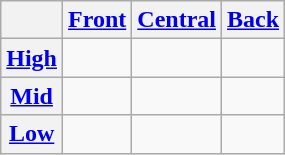<table class="wikitable" style=text-align:center>
<tr>
<th></th>
<th><a href='#'>Front</a></th>
<th><a href='#'>Central</a></th>
<th><a href='#'>Back</a></th>
</tr>
<tr>
<th><a href='#'>High</a></th>
<td> </td>
<td></td>
<td></td>
</tr>
<tr>
<th><a href='#'>Mid</a></th>
<td> </td>
<td></td>
<td> </td>
</tr>
<tr>
<th><a href='#'>Low</a></th>
<td></td>
<td> </td>
<td></td>
</tr>
</table>
